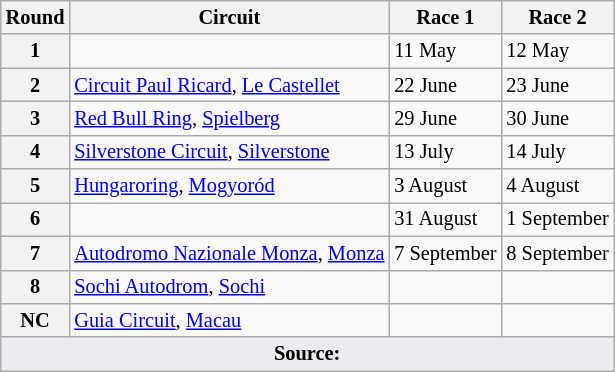<table class=wikitable style="font-size:85%;">
<tr>
<th>Round</th>
<th>Circuit</th>
<th>Race 1</th>
<th>Race 2</th>
</tr>
<tr>
<th>1</th>
<td></td>
<td>11 May</td>
<td>12 May</td>
</tr>
<tr>
<th>2</th>
<td> <a href='#'>Circuit Paul Ricard</a>, <a href='#'>Le Castellet</a></td>
<td>22 June</td>
<td>23 June</td>
</tr>
<tr>
<th>3</th>
<td> <a href='#'>Red Bull Ring</a>, <a href='#'>Spielberg</a></td>
<td>29 June</td>
<td>30 June</td>
</tr>
<tr>
<th>4</th>
<td> <a href='#'>Silverstone Circuit</a>, <a href='#'>Silverstone</a></td>
<td>13 July</td>
<td>14 July</td>
</tr>
<tr>
<th>5</th>
<td> <a href='#'>Hungaroring</a>, <a href='#'>Mogyoród</a></td>
<td>3 August</td>
<td>4 August</td>
</tr>
<tr>
<th>6</th>
<td></td>
<td>31 August</td>
<td>1 September</td>
</tr>
<tr>
<th>7</th>
<td> <a href='#'>Autodromo Nazionale Monza</a>, <a href='#'>Monza</a></td>
<td>7 September</td>
<td>8 September</td>
</tr>
<tr>
<th>8</th>
<td> <a href='#'>Sochi Autodrom</a>, <a href='#'>Sochi</a></td>
<td></td>
<td></td>
</tr>
<tr>
<th>NC</th>
<td> <a href='#'>Guia Circuit</a>, <a href='#'>Macau</a></td>
<td></td>
<td></td>
</tr>
<tr>
<td style="background-color:#EAECF0; text-align:center" colspan="4"><strong>Source:</strong></td>
</tr>
</table>
